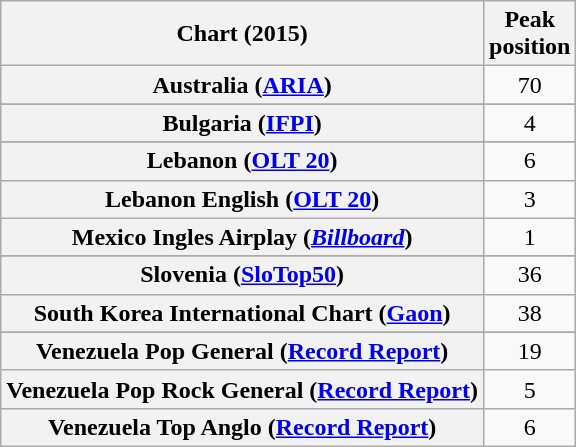<table class="wikitable sortable plainrowheaders" style="text-align:center">
<tr>
<th>Chart (2015)</th>
<th>Peak<br>position</th>
</tr>
<tr>
<th scope="row">Australia (<a href='#'>ARIA</a>)</th>
<td>70</td>
</tr>
<tr>
</tr>
<tr>
</tr>
<tr>
</tr>
<tr>
<th scope="row">Bulgaria (<a href='#'>IFPI</a>)</th>
<td>4</td>
</tr>
<tr>
</tr>
<tr>
</tr>
<tr>
</tr>
<tr>
</tr>
<tr>
</tr>
<tr>
</tr>
<tr>
</tr>
<tr>
</tr>
<tr>
</tr>
<tr>
</tr>
<tr>
</tr>
<tr>
</tr>
<tr>
</tr>
<tr>
</tr>
<tr>
</tr>
<tr>
<th scope="row">Lebanon (<a href='#'>OLT 20</a>)</th>
<td>6</td>
</tr>
<tr>
<th scope="row">Lebanon English (<a href='#'>OLT 20</a>)</th>
<td>3</td>
</tr>
<tr>
<th scope="row">Mexico Ingles Airplay (<em><a href='#'>Billboard</a></em>)</th>
<td>1</td>
</tr>
<tr>
</tr>
<tr>
</tr>
<tr>
</tr>
<tr>
</tr>
<tr>
</tr>
<tr>
</tr>
<tr>
</tr>
<tr>
</tr>
<tr>
<th scope="row">Slovenia (<a href='#'>SloTop50</a>)</th>
<td>36</td>
</tr>
<tr>
<th scope="row">South Korea International Chart (<a href='#'>Gaon</a>)</th>
<td>38</td>
</tr>
<tr>
</tr>
<tr>
</tr>
<tr>
</tr>
<tr>
</tr>
<tr>
</tr>
<tr>
</tr>
<tr>
</tr>
<tr>
</tr>
<tr>
</tr>
<tr>
<th scope="row">Venezuela Pop General (<a href='#'>Record Report</a>)</th>
<td>19</td>
</tr>
<tr>
<th scope="row">Venezuela Pop Rock General (<a href='#'>Record Report</a>)</th>
<td>5</td>
</tr>
<tr>
<th scope="row">Venezuela Top Anglo (<a href='#'>Record Report</a>)</th>
<td>6</td>
</tr>
</table>
